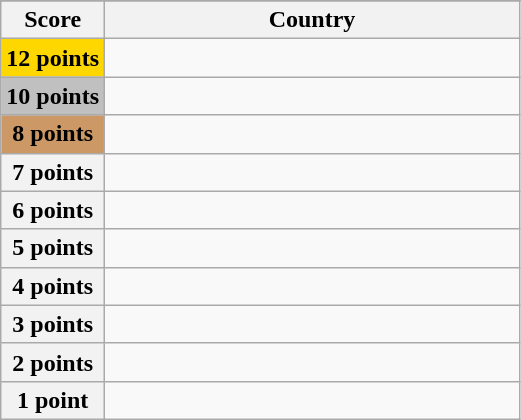<table class="wikitable">
<tr>
</tr>
<tr>
<th scope="col" width="20%">Score</th>
<th scope="col">Country</th>
</tr>
<tr>
<th scope="row" style="background:gold">12 points</th>
<td></td>
</tr>
<tr>
<th scope="row" style="background:silver">10 points</th>
<td></td>
</tr>
<tr>
<th scope="row" style="background:#CC9966">8 points</th>
<td></td>
</tr>
<tr>
<th scope="row">7 points</th>
<td></td>
</tr>
<tr>
<th scope="row">6 points</th>
<td></td>
</tr>
<tr>
<th scope="row">5 points</th>
<td></td>
</tr>
<tr>
<th scope="row">4 points</th>
<td></td>
</tr>
<tr>
<th scope="row">3 points</th>
<td></td>
</tr>
<tr>
<th scope="row">2 points</th>
<td></td>
</tr>
<tr>
<th scope="row">1 point</th>
<td></td>
</tr>
</table>
